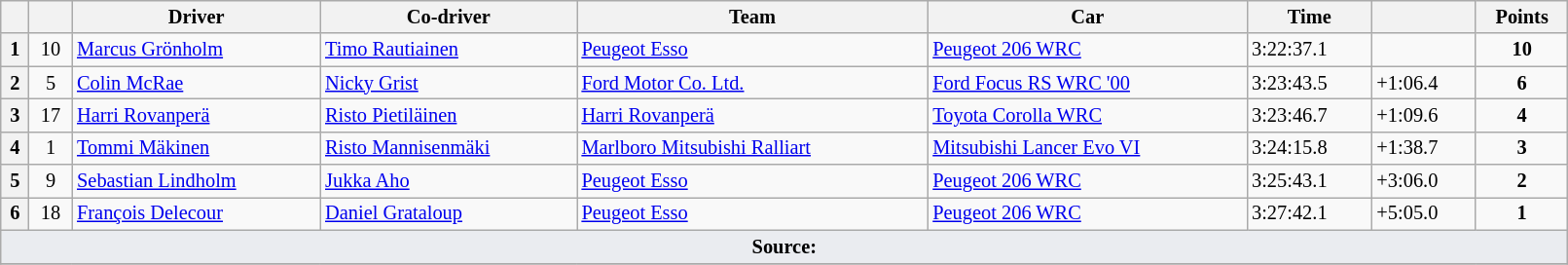<table class="wikitable" width=85% style="font-size: 85%;">
<tr>
<th></th>
<th></th>
<th>Driver</th>
<th>Co-driver</th>
<th>Team</th>
<th>Car</th>
<th>Time</th>
<th></th>
<th>Points</th>
</tr>
<tr>
<th>1</th>
<td align="center">10</td>
<td> <a href='#'>Marcus Grönholm</a></td>
<td> <a href='#'>Timo Rautiainen</a></td>
<td> <a href='#'>Peugeot Esso</a></td>
<td><a href='#'>Peugeot 206 WRC</a></td>
<td>3:22:37.1</td>
<td></td>
<td align="center"><strong>10</strong></td>
</tr>
<tr>
<th>2</th>
<td align="center">5</td>
<td> <a href='#'>Colin McRae</a></td>
<td> <a href='#'>Nicky Grist</a></td>
<td> <a href='#'>Ford Motor Co. Ltd.</a></td>
<td><a href='#'>Ford Focus RS WRC '00</a></td>
<td>3:23:43.5</td>
<td>+1:06.4</td>
<td align="center"><strong>6</strong></td>
</tr>
<tr>
<th>3</th>
<td align="center">17</td>
<td> <a href='#'>Harri Rovanperä</a></td>
<td> <a href='#'>Risto Pietiläinen</a></td>
<td> <a href='#'>Harri Rovanperä</a></td>
<td><a href='#'>Toyota Corolla WRC</a></td>
<td>3:23:46.7</td>
<td>+1:09.6</td>
<td align="center"><strong>4</strong></td>
</tr>
<tr>
<th>4</th>
<td align="center">1</td>
<td> <a href='#'>Tommi Mäkinen</a></td>
<td> <a href='#'>Risto Mannisenmäki</a></td>
<td> <a href='#'>Marlboro Mitsubishi Ralliart</a></td>
<td><a href='#'>Mitsubishi Lancer Evo VI</a></td>
<td>3:24:15.8</td>
<td>+1:38.7</td>
<td align="center"><strong>3</strong></td>
</tr>
<tr>
<th>5</th>
<td align="center">9</td>
<td> <a href='#'>Sebastian Lindholm</a></td>
<td> <a href='#'>Jukka Aho</a></td>
<td> <a href='#'>Peugeot Esso</a></td>
<td><a href='#'>Peugeot 206 WRC</a></td>
<td>3:25:43.1</td>
<td>+3:06.0</td>
<td align="center"><strong>2</strong></td>
</tr>
<tr>
<th>6</th>
<td align="center">18</td>
<td> <a href='#'>François Delecour</a></td>
<td> <a href='#'>Daniel Grataloup</a></td>
<td> <a href='#'>Peugeot Esso</a></td>
<td><a href='#'>Peugeot 206 WRC</a></td>
<td>3:27:42.1</td>
<td>+5:05.0</td>
<td align="center"><strong>1</strong></td>
</tr>
<tr>
<td style="background-color:#EAECF0; text-align:center" colspan="9"><strong>Source:</strong></td>
</tr>
<tr>
</tr>
</table>
